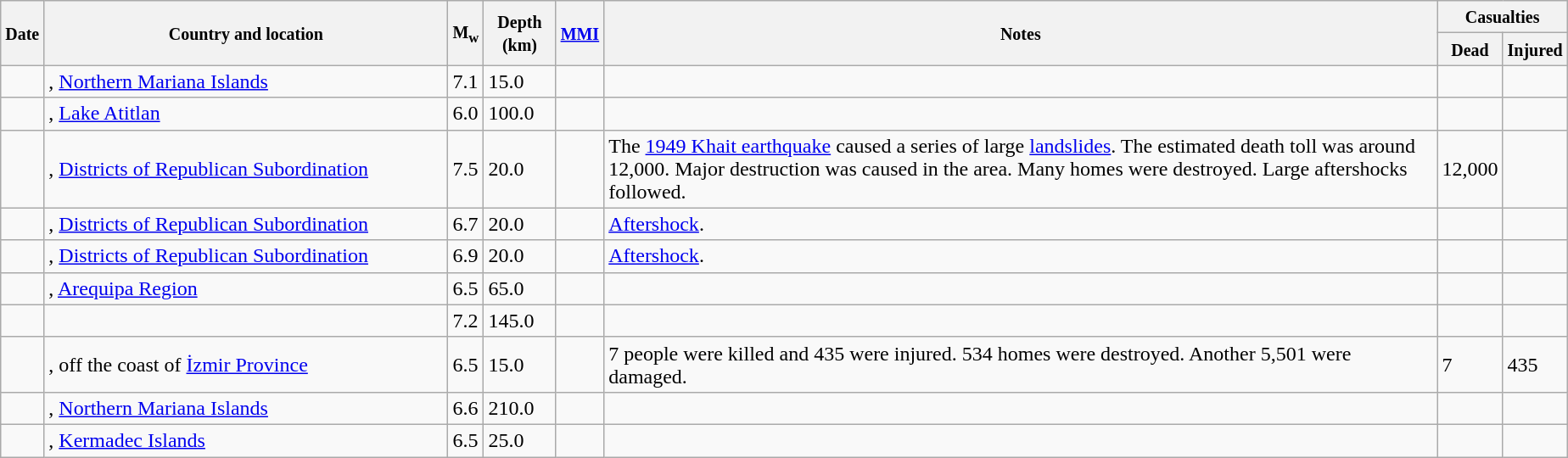<table class="wikitable sortable sort-under" style="border:1px black; margin-left:1em;">
<tr>
<th rowspan="2"><small>Date</small></th>
<th rowspan="2" style="width: 310px"><small>Country and location</small></th>
<th rowspan="2"><small>M<sub>w</sub></small></th>
<th rowspan="2"><small>Depth (km)</small></th>
<th rowspan="2"><small><a href='#'>MMI</a></small></th>
<th rowspan="2" class="unsortable"><small>Notes</small></th>
<th colspan="2"><small>Casualties</small></th>
</tr>
<tr>
<th><small>Dead</small></th>
<th><small>Injured</small></th>
</tr>
<tr>
<td></td>
<td>, <a href='#'>Northern Mariana Islands</a></td>
<td>7.1</td>
<td>15.0</td>
<td></td>
<td></td>
<td></td>
<td></td>
</tr>
<tr>
<td></td>
<td>, <a href='#'>Lake Atitlan</a></td>
<td>6.0</td>
<td>100.0</td>
<td></td>
<td></td>
<td></td>
<td></td>
</tr>
<tr>
<td></td>
<td>, <a href='#'>Districts of Republican Subordination</a></td>
<td>7.5</td>
<td>20.0</td>
<td></td>
<td>The <a href='#'>1949 Khait earthquake</a> caused a series of large <a href='#'>landslides</a>. The estimated death toll was around 12,000. Major destruction was caused in the area. Many homes were destroyed. Large aftershocks followed.</td>
<td>12,000</td>
<td></td>
</tr>
<tr>
<td></td>
<td>, <a href='#'>Districts of Republican Subordination</a></td>
<td>6.7</td>
<td>20.0</td>
<td></td>
<td><a href='#'>Aftershock</a>.</td>
<td></td>
<td></td>
</tr>
<tr>
<td></td>
<td>, <a href='#'>Districts of Republican Subordination</a></td>
<td>6.9</td>
<td>20.0</td>
<td></td>
<td><a href='#'>Aftershock</a>.</td>
<td></td>
<td></td>
</tr>
<tr>
<td></td>
<td>, <a href='#'>Arequipa Region</a></td>
<td>6.5</td>
<td>65.0</td>
<td></td>
<td></td>
<td></td>
<td></td>
</tr>
<tr>
<td></td>
<td></td>
<td>7.2</td>
<td>145.0</td>
<td></td>
<td></td>
<td></td>
<td></td>
</tr>
<tr>
<td></td>
<td>, off the coast of <a href='#'>İzmir Province</a></td>
<td>6.5</td>
<td>15.0</td>
<td></td>
<td>7 people were killed and 435 were injured. 534 homes were destroyed. Another 5,501 were damaged.</td>
<td>7</td>
<td>435</td>
</tr>
<tr>
<td></td>
<td>, <a href='#'>Northern Mariana Islands</a></td>
<td>6.6</td>
<td>210.0</td>
<td></td>
<td></td>
<td></td>
<td></td>
</tr>
<tr>
<td></td>
<td>, <a href='#'>Kermadec Islands</a></td>
<td>6.5</td>
<td>25.0</td>
<td></td>
<td></td>
<td></td>
<td></td>
</tr>
</table>
